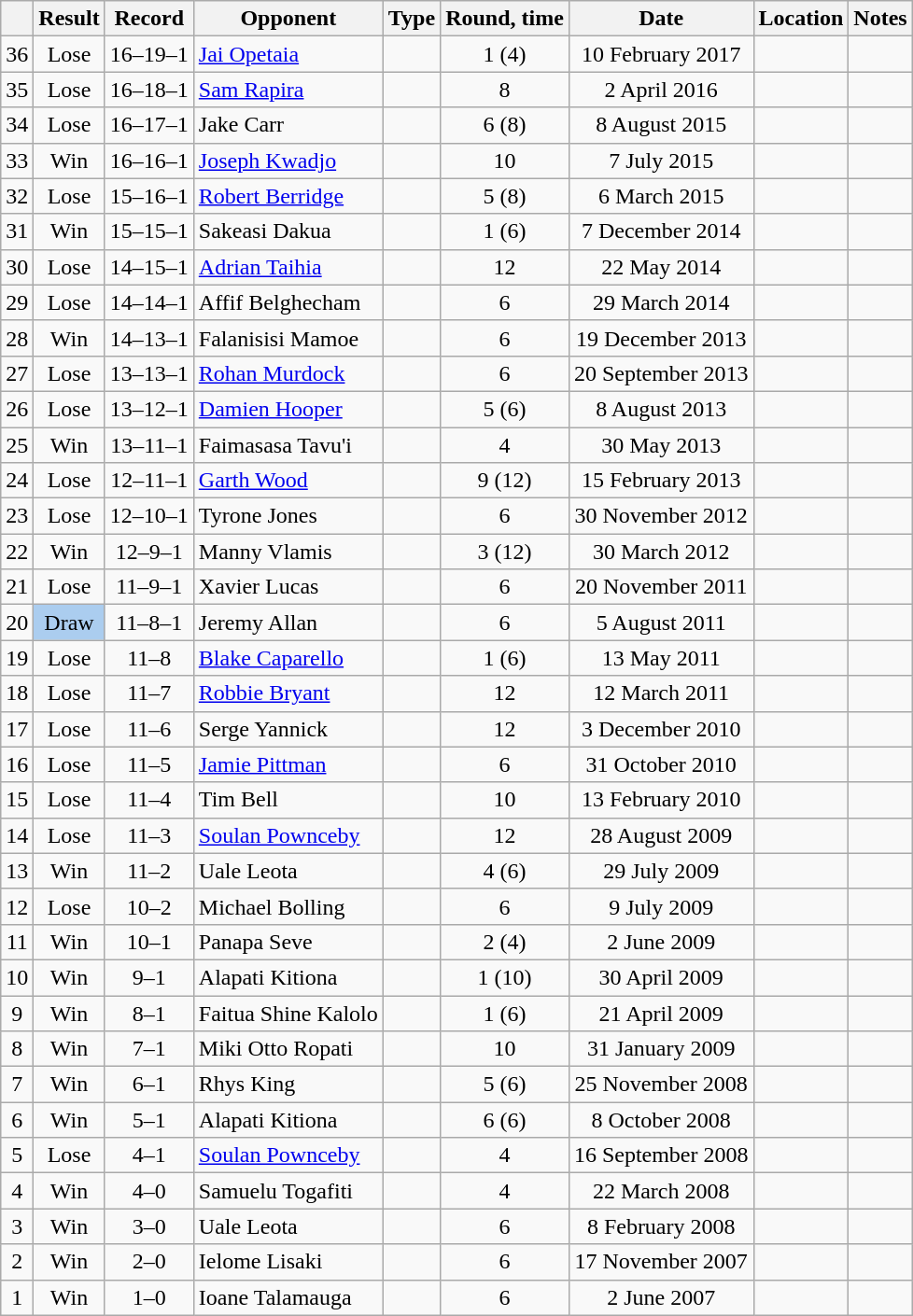<table class="wikitable" style="text-align:center">
<tr>
<th></th>
<th>Result</th>
<th>Record</th>
<th>Opponent</th>
<th>Type</th>
<th>Round, time</th>
<th>Date</th>
<th>Location</th>
<th>Notes</th>
</tr>
<tr>
<td>36</td>
<td>Lose</td>
<td>16–19–1</td>
<td style="text-align:left;"><a href='#'>Jai Opetaia</a></td>
<td></td>
<td>1 (4)</td>
<td>10 February 2017</td>
<td style="text-align:left;"></td>
<td></td>
</tr>
<tr>
<td>35</td>
<td>Lose</td>
<td>16–18–1</td>
<td style="text-align:left;"><a href='#'>Sam Rapira</a></td>
<td></td>
<td>8</td>
<td>2 April 2016</td>
<td style="text-align:left;"></td>
<td></td>
</tr>
<tr>
<td>34</td>
<td>Lose</td>
<td>16–17–1</td>
<td style="text-align:left;">Jake Carr</td>
<td></td>
<td>6 (8) </td>
<td>8 August 2015</td>
<td style="text-align:left;"></td>
<td></td>
</tr>
<tr>
<td>33</td>
<td>Win</td>
<td>16–16–1</td>
<td style="text-align:left;"><a href='#'>Joseph Kwadjo</a></td>
<td></td>
<td>10</td>
<td>7 July 2015</td>
<td style="text-align:left;"></td>
<td></td>
</tr>
<tr>
<td>32</td>
<td>Lose</td>
<td>15–16–1</td>
<td style="text-align:left;"><a href='#'>Robert Berridge</a></td>
<td></td>
<td>5 (8) </td>
<td>6 March 2015</td>
<td style="text-align:left;"></td>
<td></td>
</tr>
<tr>
<td>31</td>
<td>Win</td>
<td>15–15–1</td>
<td style="text-align:left;">Sakeasi Dakua</td>
<td></td>
<td>1 (6) </td>
<td>7 December 2014</td>
<td style="text-align:left;"></td>
<td></td>
</tr>
<tr>
<td>30</td>
<td>Lose</td>
<td>14–15–1</td>
<td style="text-align:left;"><a href='#'>Adrian Taihia</a></td>
<td></td>
<td>12</td>
<td>22 May 2014</td>
<td style="text-align:left;"></td>
<td style="text-align:left;"></td>
</tr>
<tr>
<td>29</td>
<td>Lose</td>
<td>14–14–1</td>
<td style="text-align:left;">Affif Belghecham</td>
<td></td>
<td>6</td>
<td>29 March 2014</td>
<td style="text-align:left;"></td>
<td></td>
</tr>
<tr>
<td>28</td>
<td>Win</td>
<td>14–13–1</td>
<td style="text-align:left;">Falanisisi Mamoe</td>
<td></td>
<td>6</td>
<td>19 December 2013</td>
<td style="text-align:left;"></td>
<td></td>
</tr>
<tr>
<td>27</td>
<td>Lose</td>
<td>13–13–1</td>
<td style="text-align:left;"><a href='#'>Rohan Murdock</a></td>
<td></td>
<td>6</td>
<td>20 September 2013</td>
<td style="text-align:left;"></td>
<td></td>
</tr>
<tr>
<td>26</td>
<td>Lose</td>
<td>13–12–1</td>
<td style="text-align:left;"><a href='#'>Damien Hooper</a></td>
<td></td>
<td>5 (6) </td>
<td>8 August 2013</td>
<td style="text-align:left;"></td>
<td></td>
</tr>
<tr>
<td>25</td>
<td>Win</td>
<td>13–11–1</td>
<td style="text-align:left;">Faimasasa Tavu'i</td>
<td></td>
<td>4</td>
<td>30 May 2013</td>
<td style="text-align:left;"></td>
<td></td>
</tr>
<tr>
<td>24</td>
<td>Lose</td>
<td>12–11–1</td>
<td style="text-align:left;"><a href='#'>Garth Wood</a></td>
<td></td>
<td>9 (12) </td>
<td>15 February 2013</td>
<td style="text-align:left;"></td>
<td style="text-align:left;"></td>
</tr>
<tr>
<td>23</td>
<td>Lose</td>
<td>12–10–1</td>
<td style="text-align:left;">Tyrone Jones</td>
<td></td>
<td>6</td>
<td>30 November 2012</td>
<td style="text-align:left;"></td>
<td></td>
</tr>
<tr>
<td>22</td>
<td>Win</td>
<td>12–9–1</td>
<td style="text-align:left;">Manny Vlamis</td>
<td></td>
<td>3 (12) </td>
<td>30 March 2012</td>
<td style="text-align:left;"></td>
<td style="text-align:left;"></td>
</tr>
<tr>
<td>21</td>
<td>Lose</td>
<td>11–9–1</td>
<td style="text-align:left;">Xavier Lucas</td>
<td></td>
<td>6</td>
<td>20 November 2011</td>
<td style="text-align:left;"></td>
<td></td>
</tr>
<tr>
<td>20</td>
<td style="background:#abcdef;">Draw</td>
<td>11–8–1</td>
<td style="text-align:left;">Jeremy Allan</td>
<td></td>
<td>6</td>
<td>5 August 2011</td>
<td style="text-align:left;"></td>
<td></td>
</tr>
<tr>
<td>19</td>
<td>Lose</td>
<td>11–8</td>
<td style="text-align:left;"><a href='#'>Blake Caparello</a></td>
<td></td>
<td>1 (6) </td>
<td>13 May 2011</td>
<td style="text-align:left;"></td>
<td></td>
</tr>
<tr>
<td>18</td>
<td>Lose</td>
<td>11–7</td>
<td style="text-align:left;"><a href='#'>Robbie Bryant</a></td>
<td></td>
<td>12</td>
<td>12 March 2011</td>
<td style="text-align:left;"></td>
<td style="text-align:left;"></td>
</tr>
<tr>
<td>17</td>
<td>Lose</td>
<td>11–6</td>
<td style="text-align:left;">Serge Yannick</td>
<td></td>
<td>12</td>
<td>3 December 2010</td>
<td style="text-align:left;"></td>
<td style="text-align:left;"></td>
</tr>
<tr>
<td>16</td>
<td>Lose</td>
<td>11–5</td>
<td style="text-align:left;"><a href='#'>Jamie Pittman</a></td>
<td></td>
<td>6</td>
<td>31 October 2010</td>
<td style="text-align:left;"></td>
<td></td>
</tr>
<tr>
<td>15</td>
<td>Lose</td>
<td>11–4</td>
<td style="text-align:left;">Tim Bell</td>
<td></td>
<td>10</td>
<td>13 February 2010</td>
<td style="text-align:left;"></td>
<td></td>
</tr>
<tr>
<td>14</td>
<td>Lose</td>
<td>11–3</td>
<td style="text-align:left;"><a href='#'>Soulan Pownceby</a></td>
<td></td>
<td>12</td>
<td>28 August 2009</td>
<td style="text-align:left;"></td>
<td style="text-align:left;"></td>
</tr>
<tr>
<td>13</td>
<td>Win</td>
<td>11–2</td>
<td style="text-align:left;">Uale Leota</td>
<td></td>
<td>4 (6)</td>
<td>29 July 2009</td>
<td style="text-align:left;"></td>
<td></td>
</tr>
<tr>
<td>12</td>
<td>Lose</td>
<td>10–2</td>
<td style="text-align:left;">Michael Bolling</td>
<td></td>
<td>6</td>
<td>9 July 2009</td>
<td style="text-align:left;"></td>
<td></td>
</tr>
<tr>
<td>11</td>
<td>Win</td>
<td>10–1</td>
<td style="text-align:left;">Panapa Seve</td>
<td></td>
<td>2 (4) </td>
<td>2 June 2009</td>
<td style="text-align:left;"></td>
<td></td>
</tr>
<tr>
<td>10</td>
<td>Win</td>
<td>9–1</td>
<td style="text-align:left;">Alapati Kitiona</td>
<td></td>
<td>1 (10) </td>
<td>30 April 2009</td>
<td style="text-align:left;"></td>
<td style="text-align:left;"></td>
</tr>
<tr>
<td>9</td>
<td>Win</td>
<td>8–1</td>
<td style="text-align:left;">Faitua Shine Kalolo</td>
<td></td>
<td>1 (6)</td>
<td>21 April 2009</td>
<td style="text-align:left;"></td>
<td></td>
</tr>
<tr>
<td>8</td>
<td>Win</td>
<td>7–1</td>
<td style="text-align:left;">Miki Otto Ropati</td>
<td></td>
<td>10</td>
<td>31 January 2009</td>
<td style="text-align:left;"></td>
<td style="text-align:left;"></td>
</tr>
<tr>
<td>7</td>
<td>Win</td>
<td>6–1</td>
<td style="text-align:left;">Rhys King</td>
<td></td>
<td>5 (6)</td>
<td>25 November 2008</td>
<td style="text-align:left;"></td>
<td></td>
</tr>
<tr>
<td>6</td>
<td>Win</td>
<td>5–1</td>
<td style="text-align:left;">Alapati Kitiona</td>
<td></td>
<td>6 (6) </td>
<td>8 October 2008</td>
<td style="text-align:left;"></td>
<td></td>
</tr>
<tr>
<td>5</td>
<td>Lose</td>
<td>4–1</td>
<td style="text-align:left;"><a href='#'>Soulan Pownceby</a></td>
<td></td>
<td>4</td>
<td>16 September 2008</td>
<td style="text-align:left;"></td>
<td></td>
</tr>
<tr>
<td>4</td>
<td>Win</td>
<td>4–0</td>
<td style="text-align:left;">Samuelu Togafiti</td>
<td></td>
<td>4</td>
<td>22 March 2008</td>
<td style="text-align:left;"></td>
<td></td>
</tr>
<tr>
<td>3</td>
<td>Win</td>
<td>3–0</td>
<td style="text-align:left;">Uale Leota</td>
<td></td>
<td>6</td>
<td>8 February 2008</td>
<td style="text-align:left;"></td>
<td></td>
</tr>
<tr>
<td>2</td>
<td>Win</td>
<td>2–0</td>
<td style="text-align:left;">Ielome Lisaki</td>
<td></td>
<td>6</td>
<td>17 November 2007</td>
<td style="text-align:left;"></td>
<td></td>
</tr>
<tr>
<td>1</td>
<td>Win</td>
<td>1–0</td>
<td style="text-align:left;">Ioane Talamauga</td>
<td></td>
<td>6</td>
<td>2 June 2007</td>
<td style="text-align:left;"></td>
<td style="text-align:left;"></td>
</tr>
</table>
